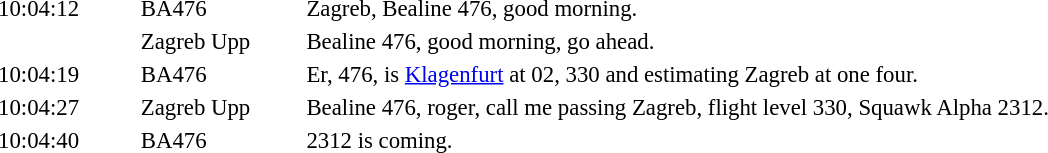<table style="margin:auto; border:none; font-size:95%;" cellpadding="1">
<tr>
<th style="width:6.0em;"></th>
<th style="width:7.0em;"></th>
<th style="width:37.0em;"></th>
</tr>
<tr style="vertical-align:top;">
<td>10:04:12</td>
<td>BA476</td>
<td>Zagreb, Bealine 476, good morning.</td>
</tr>
<tr style="vertical-align:top;">
<td></td>
<td>Zagreb Upp</td>
<td>Bealine 476, good morning, go ahead.</td>
</tr>
<tr style="vertical-align:top;">
<td>10:04:19</td>
<td>BA476</td>
<td>Er, 476, is <a href='#'>Klagenfurt</a> at 02, 330 and estimating Zagreb at one four.</td>
</tr>
<tr style="vertical-align:top;">
<td>10:04:27</td>
<td>Zagreb Upp</td>
<td>Bealine 476, roger, call me passing Zagreb, flight level 330, Squawk Alpha 2312.</td>
</tr>
<tr style="vertical-align:top;">
<td>10:04:40</td>
<td>BA476</td>
<td>2312 is coming.</td>
</tr>
</table>
